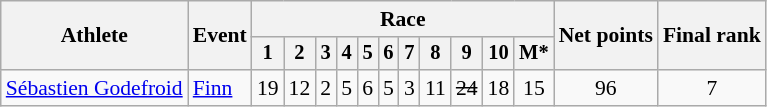<table class="wikitable" style="font-size:90%">
<tr>
<th rowspan=2>Athlete</th>
<th rowspan=2>Event</th>
<th colspan=11>Race</th>
<th rowspan=2>Net points</th>
<th rowspan=2>Final rank</th>
</tr>
<tr style="font-size:95%">
<th>1</th>
<th>2</th>
<th>3</th>
<th>4</th>
<th>5</th>
<th>6</th>
<th>7</th>
<th>8</th>
<th>9</th>
<th>10</th>
<th>M*</th>
</tr>
<tr align=center>
<td align=left><a href='#'>Sébastien Godefroid</a></td>
<td align=left><a href='#'>Finn</a></td>
<td>19</td>
<td>12</td>
<td>2</td>
<td>5</td>
<td>6</td>
<td>5</td>
<td>3</td>
<td>11</td>
<td><s>24</s></td>
<td>18</td>
<td>15</td>
<td>96</td>
<td>7</td>
</tr>
</table>
